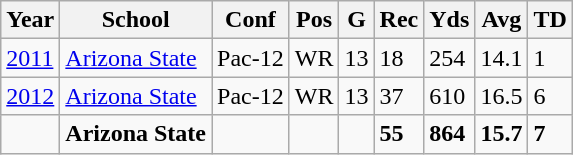<table class="wikitable">
<tr>
<th>Year</th>
<th>School</th>
<th>Conf</th>
<th>Pos</th>
<th>G</th>
<th>Rec</th>
<th>Yds</th>
<th>Avg</th>
<th>TD</th>
</tr>
<tr>
<td><a href='#'>2011</a></td>
<td><a href='#'>Arizona State</a></td>
<td>Pac-12</td>
<td>WR</td>
<td>13</td>
<td>18</td>
<td>254</td>
<td>14.1</td>
<td>1</td>
</tr>
<tr>
<td><a href='#'>2012</a></td>
<td><a href='#'>Arizona State</a></td>
<td>Pac-12</td>
<td>WR</td>
<td>13</td>
<td>37</td>
<td>610</td>
<td>16.5</td>
<td>6</td>
</tr>
<tr>
<td style="font-weight:bold;"></td>
<td style="font-weight:bold;">Arizona State</td>
<td style="font-weight:bold;"></td>
<td style="font-weight:bold;"></td>
<td style="font-weight:bold;"></td>
<td style="font-weight:bold;">55</td>
<td style="font-weight:bold;">864</td>
<td style="font-weight:bold;">15.7</td>
<td style="font-weight:bold;">7</td>
</tr>
</table>
